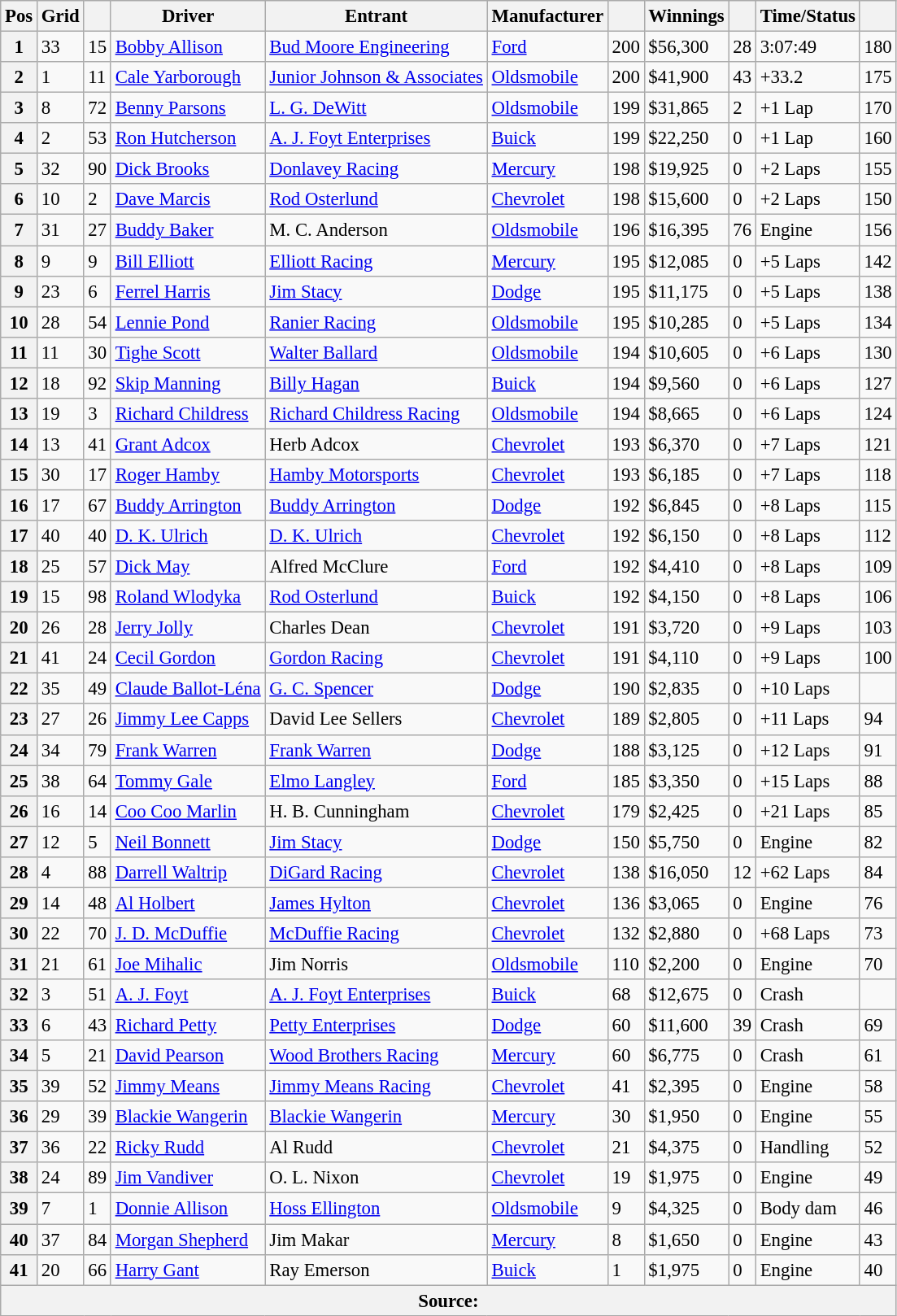<table class="sortable wikitable" style="font-size:95%">
<tr>
<th>Pos</th>
<th>Grid</th>
<th></th>
<th>Driver</th>
<th>Entrant</th>
<th>Manufacturer</th>
<th></th>
<th>Winnings</th>
<th></th>
<th>Time/Status</th>
<th></th>
</tr>
<tr>
<th>1</th>
<td>33</td>
<td>15</td>
<td><a href='#'>Bobby Allison</a></td>
<td><a href='#'>Bud Moore Engineering</a></td>
<td><a href='#'>Ford</a></td>
<td>200</td>
<td>$56,300</td>
<td>28</td>
<td>3:07:49</td>
<td>180</td>
</tr>
<tr>
<th>2</th>
<td>1</td>
<td>11</td>
<td><a href='#'>Cale Yarborough</a></td>
<td><a href='#'>Junior Johnson & Associates</a></td>
<td><a href='#'>Oldsmobile</a></td>
<td>200</td>
<td>$41,900</td>
<td>43</td>
<td>+33.2</td>
<td>175</td>
</tr>
<tr>
<th>3</th>
<td>8</td>
<td>72</td>
<td><a href='#'>Benny Parsons</a></td>
<td><a href='#'>L. G. DeWitt</a></td>
<td><a href='#'>Oldsmobile</a></td>
<td>199</td>
<td>$31,865</td>
<td>2</td>
<td>+1 Lap</td>
<td>170</td>
</tr>
<tr>
<th>4</th>
<td>2</td>
<td>53</td>
<td><a href='#'>Ron Hutcherson</a></td>
<td><a href='#'>A. J. Foyt Enterprises</a></td>
<td><a href='#'>Buick</a></td>
<td>199</td>
<td>$22,250</td>
<td>0</td>
<td>+1 Lap</td>
<td>160</td>
</tr>
<tr>
<th>5</th>
<td>32</td>
<td>90</td>
<td><a href='#'>Dick Brooks</a></td>
<td><a href='#'>Donlavey Racing</a></td>
<td><a href='#'>Mercury</a></td>
<td>198</td>
<td>$19,925</td>
<td>0</td>
<td>+2 Laps</td>
<td>155</td>
</tr>
<tr>
<th>6</th>
<td>10</td>
<td>2</td>
<td><a href='#'>Dave Marcis</a></td>
<td><a href='#'>Rod Osterlund</a></td>
<td><a href='#'>Chevrolet</a></td>
<td>198</td>
<td>$15,600</td>
<td>0</td>
<td>+2 Laps</td>
<td>150</td>
</tr>
<tr>
<th>7</th>
<td>31</td>
<td>27</td>
<td><a href='#'>Buddy Baker</a></td>
<td>M. C. Anderson</td>
<td><a href='#'>Oldsmobile</a></td>
<td>196</td>
<td>$16,395</td>
<td>76</td>
<td>Engine</td>
<td>156</td>
</tr>
<tr>
<th>8</th>
<td>9</td>
<td>9</td>
<td><a href='#'>Bill Elliott</a></td>
<td><a href='#'>Elliott Racing</a></td>
<td><a href='#'>Mercury</a></td>
<td>195</td>
<td>$12,085</td>
<td>0</td>
<td>+5 Laps</td>
<td>142</td>
</tr>
<tr>
<th>9</th>
<td>23</td>
<td>6</td>
<td><a href='#'>Ferrel Harris</a></td>
<td><a href='#'>Jim Stacy</a></td>
<td><a href='#'>Dodge</a></td>
<td>195</td>
<td>$11,175</td>
<td>0</td>
<td>+5 Laps</td>
<td>138</td>
</tr>
<tr>
<th>10</th>
<td>28</td>
<td>54</td>
<td><a href='#'>Lennie Pond</a></td>
<td><a href='#'>Ranier Racing</a></td>
<td><a href='#'>Oldsmobile</a></td>
<td>195</td>
<td>$10,285</td>
<td>0</td>
<td>+5 Laps</td>
<td>134</td>
</tr>
<tr>
<th>11</th>
<td>11</td>
<td>30</td>
<td><a href='#'>Tighe Scott</a></td>
<td><a href='#'>Walter Ballard</a></td>
<td><a href='#'>Oldsmobile</a></td>
<td>194</td>
<td>$10,605</td>
<td>0</td>
<td>+6 Laps</td>
<td>130</td>
</tr>
<tr>
<th>12</th>
<td>18</td>
<td>92</td>
<td><a href='#'>Skip Manning</a></td>
<td><a href='#'>Billy Hagan</a></td>
<td><a href='#'>Buick</a></td>
<td>194</td>
<td>$9,560</td>
<td>0</td>
<td>+6 Laps</td>
<td>127</td>
</tr>
<tr>
<th>13</th>
<td>19</td>
<td>3</td>
<td><a href='#'>Richard Childress</a></td>
<td><a href='#'>Richard Childress Racing</a></td>
<td><a href='#'>Oldsmobile</a></td>
<td>194</td>
<td>$8,665</td>
<td>0</td>
<td>+6 Laps</td>
<td>124</td>
</tr>
<tr>
<th>14</th>
<td>13</td>
<td>41</td>
<td><a href='#'>Grant Adcox</a></td>
<td>Herb Adcox</td>
<td><a href='#'>Chevrolet</a></td>
<td>193</td>
<td>$6,370</td>
<td>0</td>
<td>+7 Laps</td>
<td>121</td>
</tr>
<tr>
<th>15</th>
<td>30</td>
<td>17</td>
<td><a href='#'>Roger Hamby</a></td>
<td><a href='#'>Hamby Motorsports</a></td>
<td><a href='#'>Chevrolet</a></td>
<td>193</td>
<td>$6,185</td>
<td>0</td>
<td>+7 Laps</td>
<td>118</td>
</tr>
<tr>
<th>16</th>
<td>17</td>
<td>67</td>
<td><a href='#'>Buddy Arrington</a></td>
<td><a href='#'>Buddy Arrington</a></td>
<td><a href='#'>Dodge</a></td>
<td>192</td>
<td>$6,845</td>
<td>0</td>
<td>+8 Laps</td>
<td>115</td>
</tr>
<tr>
<th>17</th>
<td>40</td>
<td>40</td>
<td><a href='#'>D. K. Ulrich</a></td>
<td><a href='#'>D. K. Ulrich</a></td>
<td><a href='#'>Chevrolet</a></td>
<td>192</td>
<td>$6,150</td>
<td>0</td>
<td>+8 Laps</td>
<td>112</td>
</tr>
<tr>
<th>18</th>
<td>25</td>
<td>57</td>
<td><a href='#'>Dick May</a></td>
<td>Alfred McClure</td>
<td><a href='#'>Ford</a></td>
<td>192</td>
<td>$4,410</td>
<td>0</td>
<td>+8 Laps</td>
<td>109</td>
</tr>
<tr>
<th>19</th>
<td>15</td>
<td>98</td>
<td><a href='#'>Roland Wlodyka</a></td>
<td><a href='#'>Rod Osterlund</a></td>
<td><a href='#'>Buick</a></td>
<td>192</td>
<td>$4,150</td>
<td>0</td>
<td>+8 Laps</td>
<td>106</td>
</tr>
<tr>
<th>20</th>
<td>26</td>
<td>28</td>
<td><a href='#'>Jerry Jolly</a></td>
<td>Charles Dean</td>
<td><a href='#'>Chevrolet</a></td>
<td>191</td>
<td>$3,720</td>
<td>0</td>
<td>+9 Laps</td>
<td>103</td>
</tr>
<tr>
<th>21</th>
<td>41</td>
<td>24</td>
<td><a href='#'>Cecil Gordon</a></td>
<td><a href='#'>Gordon Racing</a></td>
<td><a href='#'>Chevrolet</a></td>
<td>191</td>
<td>$4,110</td>
<td>0</td>
<td>+9 Laps</td>
<td>100</td>
</tr>
<tr>
<th>22</th>
<td>35</td>
<td>49</td>
<td><a href='#'>Claude Ballot-Léna</a></td>
<td><a href='#'>G. C. Spencer</a></td>
<td><a href='#'>Dodge</a></td>
<td>190</td>
<td>$2,835</td>
<td>0</td>
<td>+10 Laps</td>
<td></td>
</tr>
<tr>
<th>23</th>
<td>27</td>
<td>26</td>
<td><a href='#'>Jimmy Lee Capps</a></td>
<td>David Lee Sellers</td>
<td><a href='#'>Chevrolet</a></td>
<td>189</td>
<td>$2,805</td>
<td>0</td>
<td>+11 Laps</td>
<td>94</td>
</tr>
<tr>
<th>24</th>
<td>34</td>
<td>79</td>
<td><a href='#'>Frank Warren</a></td>
<td><a href='#'>Frank Warren</a></td>
<td><a href='#'>Dodge</a></td>
<td>188</td>
<td>$3,125</td>
<td>0</td>
<td>+12 Laps</td>
<td>91</td>
</tr>
<tr>
<th>25</th>
<td>38</td>
<td>64</td>
<td><a href='#'>Tommy Gale</a></td>
<td><a href='#'>Elmo Langley</a></td>
<td><a href='#'>Ford</a></td>
<td>185</td>
<td>$3,350</td>
<td>0</td>
<td>+15 Laps</td>
<td>88</td>
</tr>
<tr>
<th>26</th>
<td>16</td>
<td>14</td>
<td><a href='#'>Coo Coo Marlin</a></td>
<td>H. B. Cunningham</td>
<td><a href='#'>Chevrolet</a></td>
<td>179</td>
<td>$2,425</td>
<td>0</td>
<td>+21 Laps</td>
<td>85</td>
</tr>
<tr>
<th>27</th>
<td>12</td>
<td>5</td>
<td><a href='#'>Neil Bonnett</a></td>
<td><a href='#'>Jim Stacy</a></td>
<td><a href='#'>Dodge</a></td>
<td>150</td>
<td>$5,750</td>
<td>0</td>
<td>Engine</td>
<td>82</td>
</tr>
<tr>
<th>28</th>
<td>4</td>
<td>88</td>
<td><a href='#'>Darrell Waltrip</a></td>
<td><a href='#'>DiGard Racing</a></td>
<td><a href='#'>Chevrolet</a></td>
<td>138</td>
<td>$16,050</td>
<td>12</td>
<td>+62 Laps</td>
<td>84</td>
</tr>
<tr>
<th>29</th>
<td>14</td>
<td>48</td>
<td><a href='#'>Al Holbert</a></td>
<td><a href='#'>James Hylton</a></td>
<td><a href='#'>Chevrolet</a></td>
<td>136</td>
<td>$3,065</td>
<td>0</td>
<td>Engine</td>
<td>76</td>
</tr>
<tr>
<th>30</th>
<td>22</td>
<td>70</td>
<td><a href='#'>J. D. McDuffie</a></td>
<td><a href='#'>McDuffie Racing</a></td>
<td><a href='#'>Chevrolet</a></td>
<td>132</td>
<td>$2,880</td>
<td>0</td>
<td>+68 Laps</td>
<td>73</td>
</tr>
<tr>
<th>31</th>
<td>21</td>
<td>61</td>
<td><a href='#'>Joe Mihalic</a></td>
<td>Jim Norris</td>
<td><a href='#'>Oldsmobile</a></td>
<td>110</td>
<td>$2,200</td>
<td>0</td>
<td>Engine</td>
<td>70</td>
</tr>
<tr>
<th>32</th>
<td>3</td>
<td>51</td>
<td><a href='#'>A. J. Foyt</a></td>
<td><a href='#'>A. J. Foyt Enterprises</a></td>
<td><a href='#'>Buick</a></td>
<td>68</td>
<td>$12,675</td>
<td>0</td>
<td>Crash</td>
<td></td>
</tr>
<tr>
<th>33</th>
<td>6</td>
<td>43</td>
<td><a href='#'>Richard Petty</a></td>
<td><a href='#'>Petty Enterprises</a></td>
<td><a href='#'>Dodge</a></td>
<td>60</td>
<td>$11,600</td>
<td>39</td>
<td>Crash</td>
<td>69</td>
</tr>
<tr>
<th>34</th>
<td>5</td>
<td>21</td>
<td><a href='#'>David Pearson</a></td>
<td><a href='#'>Wood Brothers Racing</a></td>
<td><a href='#'>Mercury</a></td>
<td>60</td>
<td>$6,775</td>
<td>0</td>
<td>Crash</td>
<td>61</td>
</tr>
<tr>
<th>35</th>
<td>39</td>
<td>52</td>
<td><a href='#'>Jimmy Means</a></td>
<td><a href='#'>Jimmy Means Racing</a></td>
<td><a href='#'>Chevrolet</a></td>
<td>41</td>
<td>$2,395</td>
<td>0</td>
<td>Engine</td>
<td>58</td>
</tr>
<tr>
<th>36</th>
<td>29</td>
<td>39</td>
<td><a href='#'>Blackie Wangerin</a></td>
<td><a href='#'>Blackie Wangerin</a></td>
<td><a href='#'>Mercury</a></td>
<td>30</td>
<td>$1,950</td>
<td>0</td>
<td>Engine</td>
<td>55</td>
</tr>
<tr>
<th>37</th>
<td>36</td>
<td>22</td>
<td><a href='#'>Ricky Rudd</a></td>
<td>Al Rudd</td>
<td><a href='#'>Chevrolet</a></td>
<td>21</td>
<td>$4,375</td>
<td>0</td>
<td>Handling</td>
<td>52</td>
</tr>
<tr>
<th>38</th>
<td>24</td>
<td>89</td>
<td><a href='#'>Jim Vandiver</a></td>
<td>O. L. Nixon</td>
<td><a href='#'>Chevrolet</a></td>
<td>19</td>
<td>$1,975</td>
<td>0</td>
<td>Engine</td>
<td>49</td>
</tr>
<tr>
<th>39</th>
<td>7</td>
<td>1</td>
<td><a href='#'>Donnie Allison</a></td>
<td><a href='#'>Hoss Ellington</a></td>
<td><a href='#'>Oldsmobile</a></td>
<td>9</td>
<td>$4,325</td>
<td>0</td>
<td>Body dam</td>
<td>46</td>
</tr>
<tr>
<th>40</th>
<td>37</td>
<td>84</td>
<td><a href='#'>Morgan Shepherd</a></td>
<td>Jim Makar</td>
<td><a href='#'>Mercury</a></td>
<td>8</td>
<td>$1,650</td>
<td>0</td>
<td>Engine</td>
<td>43</td>
</tr>
<tr>
<th>41</th>
<td>20</td>
<td>66</td>
<td><a href='#'>Harry Gant</a></td>
<td>Ray Emerson</td>
<td><a href='#'>Buick</a></td>
<td>1</td>
<td>$1,975</td>
<td>0</td>
<td>Engine</td>
<td>40</td>
</tr>
<tr>
<th colspan=11>Source:</th>
</tr>
</table>
